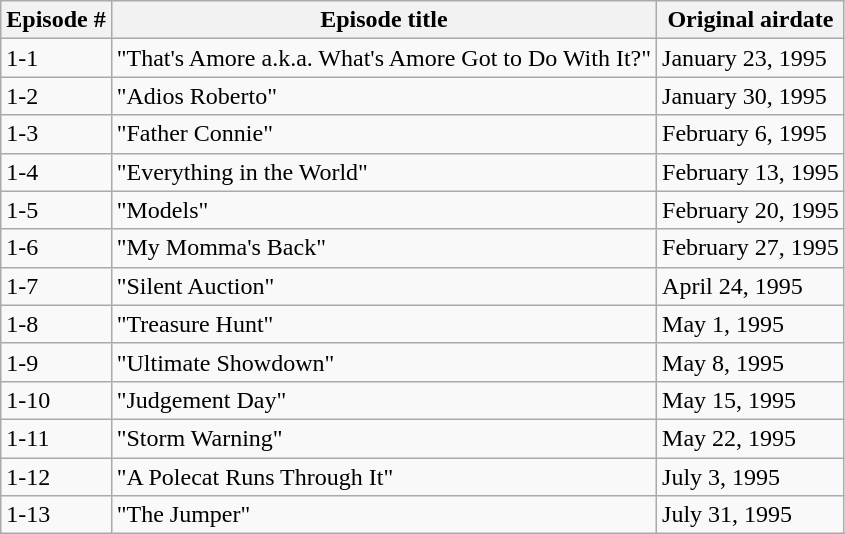<table class="wikitable">
<tr>
<th>Episode #</th>
<th>Episode title</th>
<th>Original airdate</th>
</tr>
<tr>
<td>1-1</td>
<td>"That's Amore a.k.a. What's Amore Got to Do With It?"</td>
<td>January 23, 1995</td>
</tr>
<tr>
<td>1-2</td>
<td>"Adios Roberto"</td>
<td>January 30, 1995</td>
</tr>
<tr>
<td>1-3</td>
<td>"Father Connie"</td>
<td>February 6, 1995</td>
</tr>
<tr>
<td>1-4</td>
<td>"Everything in the World"</td>
<td>February 13, 1995</td>
</tr>
<tr>
<td>1-5</td>
<td>"Models"</td>
<td>February 20, 1995</td>
</tr>
<tr>
<td>1-6</td>
<td>"My Momma's Back"</td>
<td>February 27, 1995</td>
</tr>
<tr>
<td>1-7</td>
<td>"Silent Auction"</td>
<td>April 24, 1995</td>
</tr>
<tr>
<td>1-8</td>
<td>"Treasure Hunt"</td>
<td>May 1, 1995</td>
</tr>
<tr>
<td>1-9</td>
<td>"Ultimate Showdown"</td>
<td>May 8, 1995</td>
</tr>
<tr>
<td>1-10</td>
<td>"Judgement Day"</td>
<td>May 15, 1995</td>
</tr>
<tr>
<td>1-11</td>
<td>"Storm Warning"</td>
<td>May 22, 1995</td>
</tr>
<tr>
<td>1-12</td>
<td>"A Polecat Runs Through It"</td>
<td>July 3, 1995</td>
</tr>
<tr>
<td>1-13</td>
<td>"The Jumper"</td>
<td>July 31, 1995</td>
</tr>
</table>
